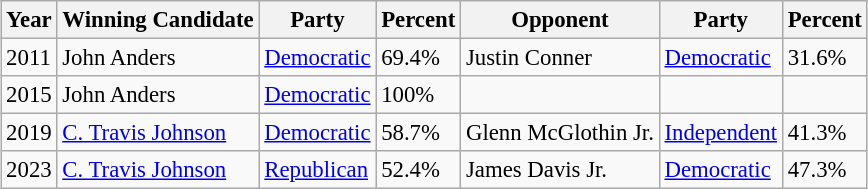<table class="wikitable" style="margin:0.5em auto; font-size:95%;">
<tr>
<th>Year</th>
<th>Winning Candidate</th>
<th>Party</th>
<th>Percent</th>
<th>Opponent</th>
<th>Party</th>
<th>Percent</th>
</tr>
<tr>
<td>2011</td>
<td>John Anders</td>
<td><a href='#'>Democratic</a></td>
<td>69.4%</td>
<td>Justin Conner</td>
<td><a href='#'>Democratic</a></td>
<td>31.6%</td>
</tr>
<tr>
<td>2015</td>
<td>John Anders</td>
<td><a href='#'>Democratic</a></td>
<td>100%</td>
<td></td>
<td></td>
<td></td>
</tr>
<tr>
<td>2019</td>
<td><a href='#'>C. Travis Johnson</a></td>
<td><a href='#'>Democratic</a></td>
<td>58.7%</td>
<td>Glenn McGlothin Jr.</td>
<td><a href='#'>Independent</a></td>
<td>41.3%</td>
</tr>
<tr>
<td>2023</td>
<td><a href='#'>C. Travis Johnson</a></td>
<td><a href='#'>Republican</a></td>
<td>52.4%</td>
<td>James Davis Jr.</td>
<td><a href='#'>Democratic</a></td>
<td>47.3%</td>
</tr>
</table>
